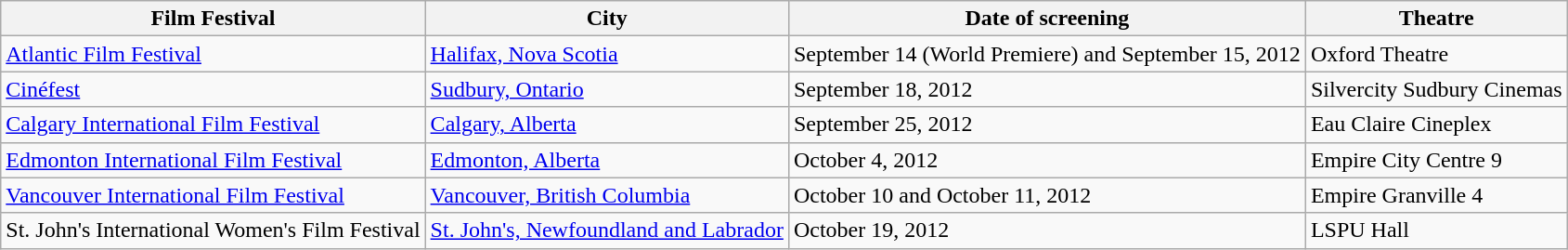<table class="wikitable">
<tr>
<th>Film Festival</th>
<th>City</th>
<th>Date of screening</th>
<th>Theatre</th>
</tr>
<tr>
<td><a href='#'>Atlantic Film Festival</a></td>
<td><a href='#'>Halifax, Nova Scotia</a></td>
<td>September 14 (World Premiere) and September 15, 2012</td>
<td>Oxford Theatre</td>
</tr>
<tr>
<td><a href='#'>Cinéfest</a></td>
<td><a href='#'>Sudbury, Ontario</a></td>
<td>September 18, 2012</td>
<td>Silvercity Sudbury Cinemas</td>
</tr>
<tr>
<td><a href='#'>Calgary International Film Festival</a></td>
<td><a href='#'>Calgary, Alberta</a></td>
<td>September 25, 2012</td>
<td>Eau Claire Cineplex</td>
</tr>
<tr>
<td><a href='#'>Edmonton International Film Festival</a></td>
<td><a href='#'>Edmonton, Alberta</a></td>
<td>October 4, 2012</td>
<td>Empire City Centre 9</td>
</tr>
<tr>
<td><a href='#'>Vancouver International Film Festival</a></td>
<td><a href='#'>Vancouver, British Columbia</a></td>
<td>October 10 and October 11, 2012</td>
<td>Empire Granville 4</td>
</tr>
<tr>
<td>St. John's International Women's Film Festival</td>
<td><a href='#'>St. John's, Newfoundland and Labrador</a></td>
<td>October 19, 2012</td>
<td>LSPU Hall</td>
</tr>
</table>
